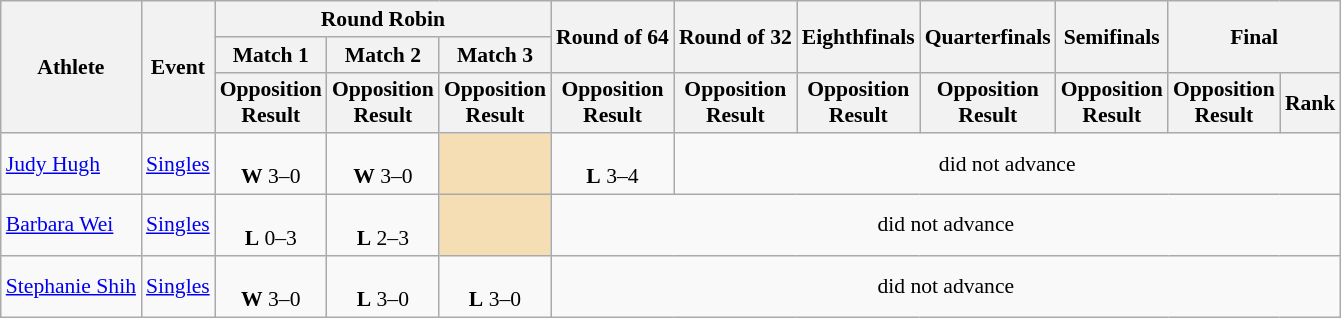<table class="wikitable" border="1" style="font-size:90%">
<tr>
<th rowspan=3>Athlete</th>
<th rowspan=3>Event</th>
<th colspan=3>Round Robin</th>
<th rowspan=2>Round of 64</th>
<th rowspan=2>Round of 32</th>
<th rowspan=2>Eighthfinals</th>
<th rowspan=2>Quarterfinals</th>
<th rowspan=2>Semifinals</th>
<th rowspan=2 colspan=2>Final</th>
</tr>
<tr>
<th>Match 1</th>
<th>Match 2</th>
<th>Match 3</th>
</tr>
<tr>
<th>Opposition<br>Result</th>
<th>Opposition<br>Result</th>
<th>Opposition<br>Result</th>
<th>Opposition<br>Result</th>
<th>Opposition<br>Result</th>
<th>Opposition<br>Result</th>
<th>Opposition<br>Result</th>
<th>Opposition<br>Result</th>
<th>Opposition<br>Result</th>
<th>Rank</th>
</tr>
<tr>
<td><a href='#'>Judy Hugh</a></td>
<td><a href='#'>Singles</a></td>
<td align=center><br><strong>W</strong> 3–0</td>
<td align=center><br><strong>W</strong> 3–0</td>
<td align=center bgcolor=wheat></td>
<td align=center><br><strong>L</strong> 3–4</td>
<td align=center colspan=6>did not advance</td>
</tr>
<tr>
<td><a href='#'>Barbara Wei</a></td>
<td><a href='#'>Singles</a></td>
<td align=center><br><strong>L</strong> 0–3</td>
<td align=center><br><strong>L</strong> 2–3</td>
<td align=center bgcolor=wheat></td>
<td align=center colspan=7>did not advance</td>
</tr>
<tr>
<td><a href='#'>Stephanie Shih</a></td>
<td><a href='#'>Singles</a></td>
<td align=center><br><strong>W</strong> 3–0</td>
<td align=center><br><strong>L</strong> 3–0</td>
<td align=center><br><strong>L</strong> 3–0</td>
<td align=center colspan=7>did not advance</td>
</tr>
</table>
